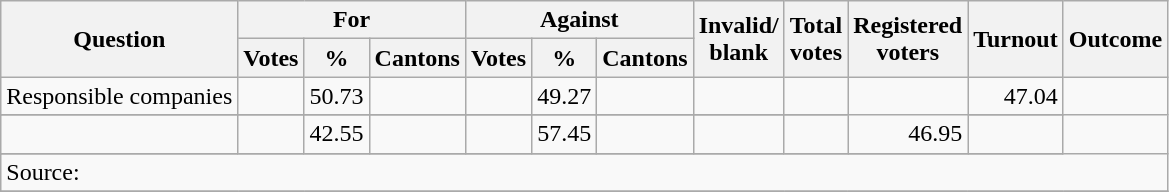<table class=wikitable style=text-align:right>
<tr>
<th rowspan=2>Question</th>
<th colspan=3>For</th>
<th colspan=3>Against</th>
<th rowspan=2>Invalid/<br>blank</th>
<th rowspan=2>Total<br>votes</th>
<th rowspan=2>Registered<br>voters</th>
<th rowspan=2>Turnout</th>
<th rowspan=2>Outcome</th>
</tr>
<tr>
<th>Votes</th>
<th>%</th>
<th>Cantons</th>
<th>Votes</th>
<th>%</th>
<th>Cantons</th>
</tr>
<tr>
<td align=left>Responsible companies</td>
<td></td>
<td>50.73</td>
<td></td>
<td></td>
<td>49.27</td>
<td></td>
<td></td>
<td></td>
<td rowspan=2></td>
<td>47.04</td>
<td></td>
</tr>
<tr>
</tr>
<tr>
<td align=left></td>
<td></td>
<td>42.55</td>
<td></td>
<td></td>
<td>57.45</td>
<td></td>
<td></td>
<td></td>
<td>46.95</td>
<td></td>
</tr>
<tr>
</tr>
<tr>
<td colspan=14 align=left>Source: </td>
</tr>
<tr>
</tr>
</table>
